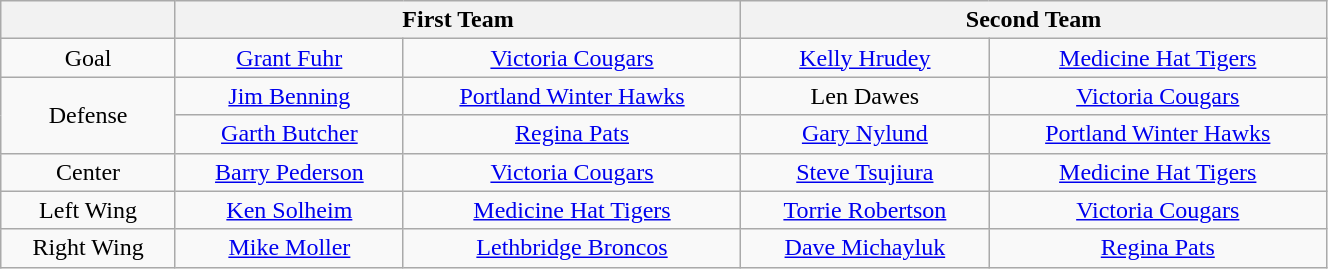<table class="wikitable" style="text-align:center;" width="70%">
<tr>
<th></th>
<th colspan="2">First Team</th>
<th colspan="2">Second Team</th>
</tr>
<tr>
<td>Goal</td>
<td><a href='#'>Grant Fuhr</a></td>
<td><a href='#'>Victoria Cougars</a></td>
<td><a href='#'>Kelly Hrudey</a></td>
<td><a href='#'>Medicine Hat Tigers</a></td>
</tr>
<tr>
<td rowspan="2">Defense</td>
<td><a href='#'>Jim Benning</a></td>
<td><a href='#'>Portland Winter Hawks</a></td>
<td>Len Dawes</td>
<td><a href='#'>Victoria Cougars</a></td>
</tr>
<tr>
<td><a href='#'>Garth Butcher</a></td>
<td><a href='#'>Regina Pats</a></td>
<td><a href='#'>Gary Nylund</a></td>
<td><a href='#'>Portland Winter Hawks</a></td>
</tr>
<tr>
<td>Center</td>
<td><a href='#'>Barry Pederson</a></td>
<td><a href='#'>Victoria Cougars</a></td>
<td><a href='#'>Steve Tsujiura</a></td>
<td><a href='#'>Medicine Hat Tigers</a></td>
</tr>
<tr>
<td>Left Wing</td>
<td><a href='#'>Ken Solheim</a></td>
<td><a href='#'>Medicine Hat Tigers</a></td>
<td><a href='#'>Torrie Robertson</a></td>
<td><a href='#'>Victoria Cougars</a></td>
</tr>
<tr>
<td>Right Wing</td>
<td><a href='#'>Mike Moller</a></td>
<td><a href='#'>Lethbridge Broncos</a></td>
<td><a href='#'>Dave Michayluk</a></td>
<td><a href='#'>Regina Pats</a></td>
</tr>
</table>
